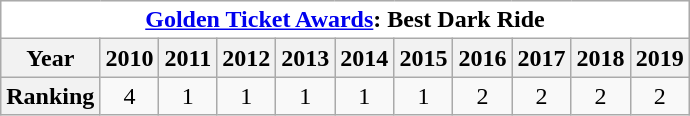<table class="wikitable">
<tr>
<th colspan="17" align="center" style="background:#fff"><a href='#'>Golden Ticket Awards</a>: Best Dark Ride</th>
</tr>
<tr>
<th style="text-align:center;">Year</th>
<th>2010</th>
<th>2011</th>
<th>2012</th>
<th>2013</th>
<th>2014</th>
<th>2015</th>
<th>2016</th>
<th>2017</th>
<th>2018</th>
<th>2019</th>
</tr>
<tr align="center">
<th style="text-align:center;"><strong>Ranking</strong></th>
<td>4</td>
<td>1</td>
<td>1</td>
<td>1</td>
<td>1</td>
<td>1</td>
<td>2</td>
<td>2</td>
<td>2</td>
<td>2</td>
</tr>
</table>
